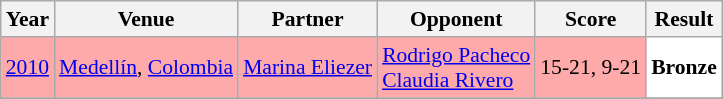<table class="sortable wikitable" style="font-size: 90%;">
<tr>
<th>Year</th>
<th>Venue</th>
<th>Partner</th>
<th>Opponent</th>
<th>Score</th>
<th>Result</th>
</tr>
<tr style="background:#FFAAAA">
<td align="center"><a href='#'>2010</a></td>
<td align="left"><a href='#'>Medellín</a>, <a href='#'>Colombia</a></td>
<td align="left"> <a href='#'>Marina Eliezer</a></td>
<td align="left"> <a href='#'>Rodrigo Pacheco</a> <br>  <a href='#'>Claudia Rivero</a></td>
<td align="left">15-21, 9-21</td>
<td style="text-align:left; background:white"> <strong>Bronze</strong></td>
</tr>
<tr>
</tr>
</table>
